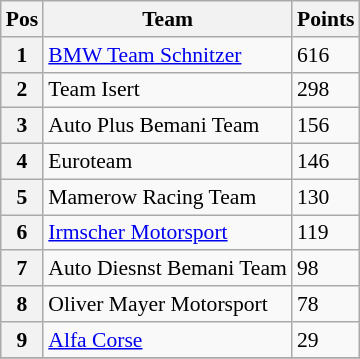<table class="wikitable" style="font-size: 90%">
<tr>
<th>Pos</th>
<th>Team</th>
<th>Points</th>
</tr>
<tr>
<th>1</th>
<td><a href='#'>BMW Team Schnitzer</a></td>
<td>616</td>
</tr>
<tr>
<th>2</th>
<td>Team Isert</td>
<td>298</td>
</tr>
<tr>
<th>3</th>
<td>Auto Plus Bemani Team</td>
<td>156</td>
</tr>
<tr>
<th>4</th>
<td>Euroteam</td>
<td>146</td>
</tr>
<tr>
<th>5</th>
<td>Mamerow Racing Team</td>
<td>130</td>
</tr>
<tr>
<th>6</th>
<td><a href='#'>Irmscher Motorsport</a></td>
<td>119</td>
</tr>
<tr>
<th>7</th>
<td>Auto Diesnst Bemani Team</td>
<td>98</td>
</tr>
<tr>
<th>8</th>
<td>Oliver Mayer Motorsport</td>
<td>78</td>
</tr>
<tr>
<th>9</th>
<td><a href='#'>Alfa Corse</a></td>
<td>29</td>
</tr>
<tr>
</tr>
</table>
